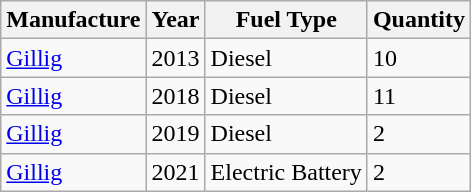<table class="wikitable">
<tr>
<th>Manufacture</th>
<th>Year</th>
<th>Fuel Type</th>
<th>Quantity</th>
</tr>
<tr>
<td><a href='#'>Gillig</a></td>
<td>2013</td>
<td>Diesel</td>
<td>10</td>
</tr>
<tr>
<td><a href='#'>Gillig</a></td>
<td>2018</td>
<td>Diesel</td>
<td>11</td>
</tr>
<tr>
<td><a href='#'>Gillig</a></td>
<td>2019</td>
<td>Diesel</td>
<td>2</td>
</tr>
<tr>
<td><a href='#'>Gillig</a></td>
<td>2021</td>
<td>Electric Battery</td>
<td>2</td>
</tr>
</table>
